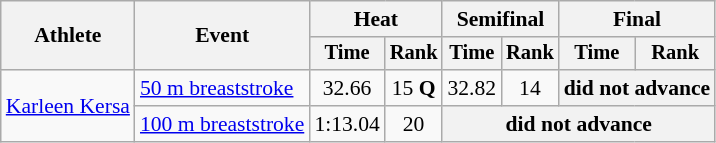<table class=wikitable style="font-size:90%">
<tr>
<th rowspan=2>Athlete</th>
<th rowspan=2>Event</th>
<th colspan="2">Heat</th>
<th colspan="2">Semifinal</th>
<th colspan="2">Final</th>
</tr>
<tr style="font-size:95%">
<th>Time</th>
<th>Rank</th>
<th>Time</th>
<th>Rank</th>
<th>Time</th>
<th>Rank</th>
</tr>
<tr align=center>
<td align=left rowspan=2><a href='#'>Karleen Kersa</a></td>
<td align=left><a href='#'>50 m breaststroke</a></td>
<td>32.66</td>
<td>15 <strong>Q</strong></td>
<td>32.82</td>
<td>14</td>
<th colspan=2>did not advance</th>
</tr>
<tr align=center>
<td align=left><a href='#'>100 m breaststroke</a></td>
<td>1:13.04</td>
<td>20</td>
<th colspan=4>did not advance</th>
</tr>
</table>
